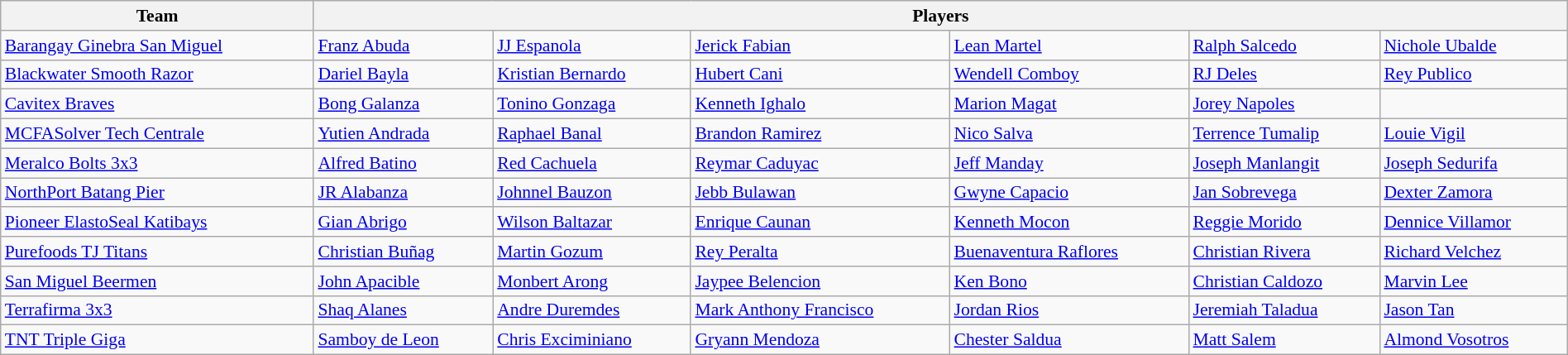<table class="wikitable" style="font-size:90%; width:100%">
<tr>
<th>Team</th>
<th colspan="6">Players</th>
</tr>
<tr>
<td><a href='#'>Barangay Ginebra San Miguel</a></td>
<td><a href='#'>Franz Abuda</a></td>
<td><a href='#'>JJ Espanola</a></td>
<td><a href='#'>Jerick Fabian</a></td>
<td><a href='#'>Lean Martel</a></td>
<td><a href='#'>Ralph Salcedo</a></td>
<td><a href='#'>Nichole Ubalde</a></td>
</tr>
<tr>
<td><a href='#'>Blackwater Smooth Razor</a></td>
<td><a href='#'>Dariel Bayla</a></td>
<td><a href='#'>Kristian Bernardo</a></td>
<td><a href='#'>Hubert Cani</a></td>
<td><a href='#'>Wendell Comboy</a></td>
<td><a href='#'>RJ Deles</a></td>
<td><a href='#'>Rey Publico</a></td>
</tr>
<tr>
<td><a href='#'>Cavitex Braves</a></td>
<td><a href='#'>Bong Galanza</a></td>
<td><a href='#'>Tonino Gonzaga</a></td>
<td><a href='#'>Kenneth Ighalo</a></td>
<td><a href='#'>Marion Magat</a></td>
<td><a href='#'>Jorey Napoles</a></td>
<td></td>
</tr>
<tr>
<td><a href='#'>MCFASolver Tech Centrale</a></td>
<td><a href='#'>Yutien Andrada</a></td>
<td><a href='#'>Raphael Banal</a></td>
<td><a href='#'>Brandon Ramirez</a></td>
<td><a href='#'>Nico Salva</a></td>
<td><a href='#'>Terrence Tumalip</a></td>
<td><a href='#'>Louie Vigil</a></td>
</tr>
<tr>
<td><a href='#'>Meralco Bolts 3x3</a></td>
<td><a href='#'>Alfred Batino</a></td>
<td><a href='#'>Red Cachuela</a></td>
<td><a href='#'>Reymar Caduyac</a></td>
<td><a href='#'>Jeff Manday</a></td>
<td><a href='#'>Joseph Manlangit</a></td>
<td><a href='#'>Joseph Sedurifa</a></td>
</tr>
<tr>
<td><a href='#'>NorthPort Batang Pier</a></td>
<td><a href='#'>JR Alabanza</a></td>
<td><a href='#'>Johnnel Bauzon</a></td>
<td><a href='#'>Jebb Bulawan</a></td>
<td><a href='#'>Gwyne Capacio</a></td>
<td><a href='#'>Jan Sobrevega</a></td>
<td><a href='#'>Dexter Zamora</a></td>
</tr>
<tr>
<td><a href='#'>Pioneer ElastoSeal Katibays</a></td>
<td><a href='#'>Gian Abrigo</a></td>
<td><a href='#'>Wilson Baltazar</a></td>
<td><a href='#'>Enrique Caunan</a></td>
<td><a href='#'>Kenneth Mocon</a></td>
<td><a href='#'>Reggie Morido</a></td>
<td><a href='#'>Dennice Villamor</a></td>
</tr>
<tr>
<td><a href='#'>Purefoods TJ Titans</a></td>
<td><a href='#'>Christian Buñag</a></td>
<td><a href='#'>Martin Gozum</a></td>
<td><a href='#'>Rey Peralta</a></td>
<td><a href='#'>Buenaventura Raflores</a></td>
<td><a href='#'>Christian Rivera</a></td>
<td><a href='#'>Richard Velchez</a></td>
</tr>
<tr>
<td><a href='#'>San Miguel Beermen</a></td>
<td><a href='#'>John Apacible</a></td>
<td><a href='#'>Monbert Arong</a></td>
<td><a href='#'>Jaypee Belencion</a></td>
<td><a href='#'>Ken Bono</a></td>
<td><a href='#'>Christian Caldozo</a></td>
<td><a href='#'>Marvin Lee</a></td>
</tr>
<tr>
<td><a href='#'>Terrafirma 3x3</a></td>
<td><a href='#'>Shaq Alanes</a></td>
<td><a href='#'>Andre Duremdes</a></td>
<td><a href='#'>Mark Anthony Francisco</a></td>
<td><a href='#'>Jordan Rios</a></td>
<td><a href='#'>Jeremiah Taladua</a></td>
<td><a href='#'>Jason Tan</a></td>
</tr>
<tr>
<td><a href='#'>TNT Triple Giga</a></td>
<td><a href='#'>Samboy de Leon</a></td>
<td><a href='#'>Chris Exciminiano</a></td>
<td><a href='#'>Gryann Mendoza</a></td>
<td><a href='#'>Chester Saldua</a></td>
<td><a href='#'>Matt Salem</a></td>
<td><a href='#'>Almond Vosotros</a></td>
</tr>
</table>
